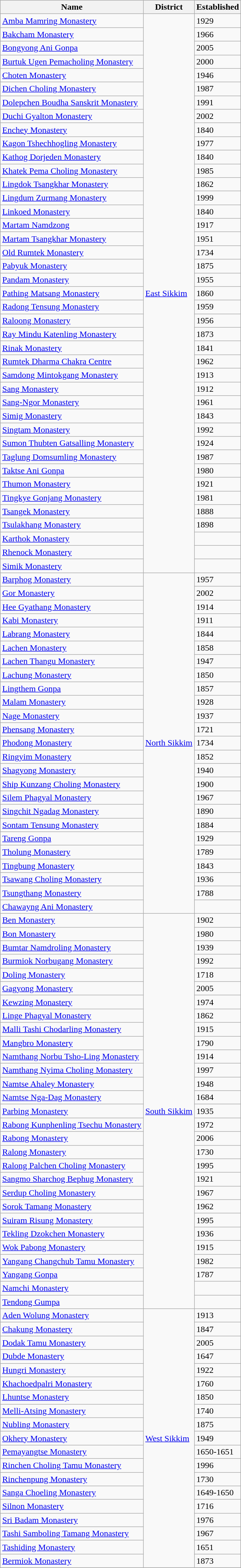<table class="wikitable sortable">
<tr>
<th>Name</th>
<th>District</th>
<th>Established</th>
</tr>
<tr>
<td><a href='#'>Amba Mamring Monastery</a></td>
<td rowspan=41><a href='#'>East Sikkim</a></td>
<td>1929</td>
</tr>
<tr>
<td><a href='#'>Bakcham Monastery</a></td>
<td>1966</td>
</tr>
<tr>
<td><a href='#'>Bongyong Ani Gonpa</a></td>
<td>2005</td>
</tr>
<tr>
<td><a href='#'>Burtuk Ugen Pemacholing Monastery</a></td>
<td>2000</td>
</tr>
<tr>
<td><a href='#'>Choten Monastery</a></td>
<td>1946</td>
</tr>
<tr>
<td><a href='#'>Dichen Choling Monastery</a></td>
<td>1987</td>
</tr>
<tr>
<td><a href='#'>Dolepchen Boudha Sanskrit Monastery</a></td>
<td>1991</td>
</tr>
<tr>
<td><a href='#'>Duchi Gyalton Monastery</a></td>
<td>2002</td>
</tr>
<tr>
<td><a href='#'>Enchey Monastery</a></td>
<td>1840</td>
</tr>
<tr>
<td><a href='#'>Kagon Tshechhogling Monastery</a></td>
<td>1977</td>
</tr>
<tr>
<td><a href='#'>Kathog Dorjeden Monastery</a></td>
<td>1840</td>
</tr>
<tr>
<td><a href='#'>Khatek Pema Choling Monastery</a></td>
<td>1985</td>
</tr>
<tr>
<td><a href='#'>Lingdok Tsangkhar Monastery</a></td>
<td>1862</td>
</tr>
<tr>
<td><a href='#'>Lingdum Zurmang Monastery</a></td>
<td>1999</td>
</tr>
<tr>
<td><a href='#'>Linkoed Monastery</a></td>
<td>1840</td>
</tr>
<tr>
<td><a href='#'>Martam Namdzong</a></td>
<td>1917</td>
</tr>
<tr>
<td><a href='#'>Martam Tsangkhar Monastery</a></td>
<td>1951</td>
</tr>
<tr>
<td><a href='#'>Old Rumtek Monastery</a></td>
<td>1734</td>
</tr>
<tr>
<td><a href='#'>Pabyuk Monastery</a></td>
<td>1875</td>
</tr>
<tr>
<td><a href='#'>Pandam Monastery</a></td>
<td>1955</td>
</tr>
<tr>
<td><a href='#'>Pathing Matsang Monastery</a></td>
<td>1860</td>
</tr>
<tr>
<td><a href='#'>Radong Tensung Monastery</a></td>
<td>1959</td>
</tr>
<tr>
<td><a href='#'>Raloong Monastery</a></td>
<td>1956</td>
</tr>
<tr>
<td><a href='#'>Ray Mindu Katenling Monastery</a></td>
<td>1873</td>
</tr>
<tr>
<td><a href='#'>Rinak Monastery</a></td>
<td>1841</td>
</tr>
<tr>
<td><a href='#'>Rumtek Dharma Chakra Centre</a></td>
<td>1962</td>
</tr>
<tr>
<td><a href='#'>Samdong Mintokgang Monastery</a></td>
<td>1913</td>
</tr>
<tr>
<td><a href='#'>Sang Monastery</a></td>
<td>1912</td>
</tr>
<tr>
<td><a href='#'>Sang-Ngor Monastery</a></td>
<td>1961</td>
</tr>
<tr>
<td><a href='#'>Simig Monastery</a></td>
<td>1843</td>
</tr>
<tr>
<td><a href='#'>Singtam Monastery</a></td>
<td>1992</td>
</tr>
<tr>
<td><a href='#'>Sumon Thubten Gatsalling Monastery</a></td>
<td>1924</td>
</tr>
<tr>
<td><a href='#'>Taglung Domsumling Monastery</a></td>
<td>1987</td>
</tr>
<tr>
<td><a href='#'>Taktse Ani Gonpa</a></td>
<td>1980</td>
</tr>
<tr>
<td><a href='#'>Thumon Monastery</a></td>
<td>1921</td>
</tr>
<tr>
<td><a href='#'>Tingkye Gonjang Monastery</a></td>
<td>1981</td>
</tr>
<tr>
<td><a href='#'>Tsangek Monastery</a></td>
<td>1888</td>
</tr>
<tr>
<td><a href='#'>Tsulakhang Monastery</a></td>
<td>1898</td>
</tr>
<tr>
<td><a href='#'>Karthok Monastery</a></td>
<td></td>
</tr>
<tr>
<td><a href='#'>Rhenock Monastery</a></td>
<td></td>
</tr>
<tr>
<td><a href='#'>Simik Monastery</a></td>
<td></td>
</tr>
<tr>
<td><a href='#'>Barphog Monastery</a></td>
<td rowspan=25><a href='#'>North Sikkim</a></td>
<td>1957</td>
</tr>
<tr>
<td><a href='#'>Gor Monastery</a></td>
<td>2002</td>
</tr>
<tr>
<td><a href='#'>Hee Gyathang Monastery</a></td>
<td>1914</td>
</tr>
<tr>
<td><a href='#'>Kabi Monastery</a></td>
<td>1911</td>
</tr>
<tr>
<td><a href='#'>Labrang Monastery</a></td>
<td>1844</td>
</tr>
<tr>
<td><a href='#'>Lachen Monastery</a></td>
<td>1858</td>
</tr>
<tr>
<td><a href='#'>Lachen Thangu Monastery</a></td>
<td>1947</td>
</tr>
<tr>
<td><a href='#'>Lachung Monastery</a></td>
<td>1850</td>
</tr>
<tr>
<td><a href='#'>Lingthem Gonpa</a></td>
<td>1857</td>
</tr>
<tr>
<td><a href='#'>Malam Monastery</a></td>
<td>1928</td>
</tr>
<tr>
<td><a href='#'>Nage Monastery</a></td>
<td>1937</td>
</tr>
<tr>
<td><a href='#'>Phensang Monastery</a></td>
<td>1721</td>
</tr>
<tr>
<td><a href='#'>Phodong Monastery</a></td>
<td>1734</td>
</tr>
<tr>
<td><a href='#'>Ringyim Monastery</a></td>
<td>1852</td>
</tr>
<tr>
<td><a href='#'>Shagyong Monastery</a></td>
<td>1940</td>
</tr>
<tr>
<td><a href='#'>Ship Kunzang Choling Monastery</a></td>
<td>1900</td>
</tr>
<tr>
<td><a href='#'>Silem Phagyal Monastery</a></td>
<td>1967</td>
</tr>
<tr>
<td><a href='#'>Singchit Ngadag Monastery</a></td>
<td>1890</td>
</tr>
<tr>
<td><a href='#'>Sontam Tensung Monastery</a></td>
<td>1884</td>
</tr>
<tr>
<td><a href='#'>Tareng Gonpa</a></td>
<td>1929</td>
</tr>
<tr>
<td><a href='#'>Tholung Monastery</a></td>
<td>1789</td>
</tr>
<tr>
<td><a href='#'>Tingbung Monastery</a></td>
<td>1843</td>
</tr>
<tr>
<td><a href='#'>Tsawang Choling Monastery</a></td>
<td>1936</td>
</tr>
<tr>
<td><a href='#'>Tsungthang Monastery</a></td>
<td>1788</td>
</tr>
<tr>
<td><a href='#'>Chawayng Ani Monastery</a></td>
<td></td>
</tr>
<tr>
<td><a href='#'>Ben Monastery</a></td>
<td rowspan=29><a href='#'>South Sikkim</a></td>
<td>1902</td>
</tr>
<tr>
<td><a href='#'>Bon Monastery</a></td>
<td>1980</td>
</tr>
<tr>
<td><a href='#'>Bumtar Namdroling Monastery</a></td>
<td>1939</td>
</tr>
<tr>
<td><a href='#'>Burmiok Norbugang Monastery</a></td>
<td>1992</td>
</tr>
<tr>
<td><a href='#'>Doling Monastery</a></td>
<td>1718</td>
</tr>
<tr>
<td><a href='#'>Gagyong Monastery</a></td>
<td>2005</td>
</tr>
<tr>
<td><a href='#'>Kewzing Monastery</a></td>
<td>1974</td>
</tr>
<tr>
<td><a href='#'>Linge Phagyal Monastery</a></td>
<td>1862</td>
</tr>
<tr>
<td><a href='#'>Malli Tashi Chodarling Monastery</a></td>
<td>1915</td>
</tr>
<tr>
<td><a href='#'>Mangbro Monastery</a></td>
<td>1790</td>
</tr>
<tr>
<td><a href='#'>Namthang Norbu Tsho-Ling Monastery</a></td>
<td>1914</td>
</tr>
<tr>
<td><a href='#'>Namthang Nyima Choling Monastery</a></td>
<td>1997</td>
</tr>
<tr>
<td><a href='#'>Namtse Ahaley Monastery</a></td>
<td>1948</td>
</tr>
<tr>
<td><a href='#'>Namtse Nga-Dag Monastery</a></td>
<td>1684</td>
</tr>
<tr>
<td><a href='#'>Parbing Monastery</a></td>
<td>1935</td>
</tr>
<tr>
<td><a href='#'>Rabong Kunphenling Tsechu Monastery</a></td>
<td>1972</td>
</tr>
<tr>
<td><a href='#'>Rabong Monastery</a></td>
<td>2006</td>
</tr>
<tr>
<td><a href='#'>Ralong Monastery</a></td>
<td>1730</td>
</tr>
<tr>
<td><a href='#'>Ralong Palchen Choling Monastery</a></td>
<td>1995</td>
</tr>
<tr>
<td><a href='#'>Sangmo Sharchog Bephug Monastery</a></td>
<td>1921</td>
</tr>
<tr>
<td><a href='#'>Serdup Choling Monastery</a></td>
<td>1967</td>
</tr>
<tr>
<td><a href='#'>Sorok Tamang Monastery</a></td>
<td>1962</td>
</tr>
<tr>
<td><a href='#'>Suiram Risung Monastery</a></td>
<td>1995</td>
</tr>
<tr>
<td><a href='#'>Tekling Dzokchen Monastery</a></td>
<td>1936</td>
</tr>
<tr>
<td><a href='#'>Wok Pabong Monastery</a></td>
<td>1915</td>
</tr>
<tr>
<td><a href='#'>Yangang Changchub Tamu Monastery</a></td>
<td>1982</td>
</tr>
<tr>
<td><a href='#'>Yangang Gonpa</a></td>
<td>1787</td>
</tr>
<tr>
<td><a href='#'>Namchi Monastery</a></td>
<td></td>
</tr>
<tr>
<td><a href='#'>Tendong Gumpa</a></td>
<td></td>
</tr>
<tr>
<td><a href='#'>Aden Wolung Monastery</a></td>
<td rowspan=19><a href='#'>West Sikkim</a></td>
<td>1913</td>
</tr>
<tr>
<td><a href='#'>Chakung Monastery</a></td>
<td>1847</td>
</tr>
<tr>
<td><a href='#'>Dodak Tamu Monastery</a></td>
<td>2005</td>
</tr>
<tr>
<td><a href='#'>Dubde Monastery</a></td>
<td>1647</td>
</tr>
<tr>
<td><a href='#'>Hungri Monastery</a></td>
<td>1922</td>
</tr>
<tr>
<td><a href='#'>Khachoedpalri Monastery</a></td>
<td>1760</td>
</tr>
<tr>
<td><a href='#'>Lhuntse Monastery</a></td>
<td>1850</td>
</tr>
<tr>
<td><a href='#'>Melli-Atsing Monastery</a></td>
<td>1740</td>
</tr>
<tr>
<td><a href='#'>Nubling Monastery</a></td>
<td>1875</td>
</tr>
<tr>
<td><a href='#'>Okhery Monastery</a></td>
<td>1949</td>
</tr>
<tr>
<td><a href='#'>Pemayangtse Monastery</a></td>
<td>1650-1651</td>
</tr>
<tr>
<td><a href='#'>Rinchen Choling Tamu Monastery</a></td>
<td>1996</td>
</tr>
<tr>
<td><a href='#'>Rinchenpung Monastery</a></td>
<td>1730</td>
</tr>
<tr>
<td><a href='#'>Sanga Choeling Monastery</a></td>
<td>1649-1650</td>
</tr>
<tr>
<td><a href='#'>Silnon Monastery</a></td>
<td>1716</td>
</tr>
<tr>
<td><a href='#'>Sri Badam Monastery</a></td>
<td>1976</td>
</tr>
<tr>
<td><a href='#'>Tashi Samboling Tamang Monastery</a></td>
<td>1967</td>
</tr>
<tr>
<td><a href='#'>Tashiding Monastery</a></td>
<td>1651</td>
</tr>
<tr>
<td><a href='#'>Bermiok Monastery</a></td>
<td>1873</td>
</tr>
<tr>
</tr>
</table>
